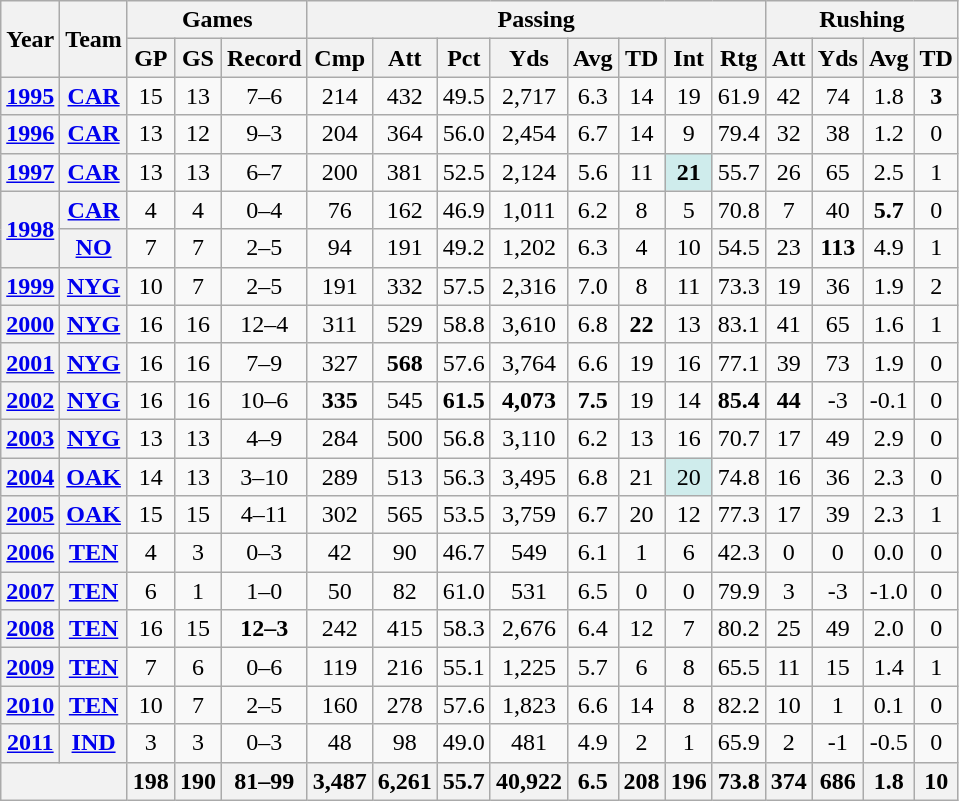<table class="wikitable" style="text-align:center;">
<tr>
<th rowspan="2">Year</th>
<th rowspan="2">Team</th>
<th colspan="3">Games</th>
<th colspan="8">Passing</th>
<th colspan="4">Rushing</th>
</tr>
<tr>
<th>GP</th>
<th>GS</th>
<th>Record</th>
<th>Cmp</th>
<th>Att</th>
<th>Pct</th>
<th>Yds</th>
<th>Avg</th>
<th>TD</th>
<th>Int</th>
<th>Rtg</th>
<th>Att</th>
<th>Yds</th>
<th>Avg</th>
<th>TD</th>
</tr>
<tr>
<th><a href='#'>1995</a></th>
<th><a href='#'>CAR</a></th>
<td>15</td>
<td>13</td>
<td>7–6</td>
<td>214</td>
<td>432</td>
<td>49.5</td>
<td>2,717</td>
<td>6.3</td>
<td>14</td>
<td>19</td>
<td>61.9</td>
<td>42</td>
<td>74</td>
<td>1.8</td>
<td><strong>3</strong></td>
</tr>
<tr>
<th><a href='#'>1996</a></th>
<th><a href='#'>CAR</a></th>
<td>13</td>
<td>12</td>
<td>9–3</td>
<td>204</td>
<td>364</td>
<td>56.0</td>
<td>2,454</td>
<td>6.7</td>
<td>14</td>
<td>9</td>
<td>79.4</td>
<td>32</td>
<td>38</td>
<td>1.2</td>
<td>0</td>
</tr>
<tr>
<th><a href='#'>1997</a></th>
<th><a href='#'>CAR</a></th>
<td>13</td>
<td>13</td>
<td>6–7</td>
<td>200</td>
<td>381</td>
<td>52.5</td>
<td>2,124</td>
<td>5.6</td>
<td>11</td>
<td style="background:#cfecec;"><strong>21</strong></td>
<td>55.7</td>
<td>26</td>
<td>65</td>
<td>2.5</td>
<td>1</td>
</tr>
<tr>
<th rowspan="2"><a href='#'>1998</a></th>
<th><a href='#'>CAR</a></th>
<td>4</td>
<td>4</td>
<td>0–4</td>
<td>76</td>
<td>162</td>
<td>46.9</td>
<td>1,011</td>
<td>6.2</td>
<td>8</td>
<td>5</td>
<td>70.8</td>
<td>7</td>
<td>40</td>
<td><strong>5.7</strong></td>
<td>0</td>
</tr>
<tr>
<th><a href='#'>NO</a></th>
<td>7</td>
<td>7</td>
<td>2–5</td>
<td>94</td>
<td>191</td>
<td>49.2</td>
<td>1,202</td>
<td>6.3</td>
<td>4</td>
<td>10</td>
<td>54.5</td>
<td>23</td>
<td><strong>113</strong></td>
<td>4.9</td>
<td>1</td>
</tr>
<tr>
<th><a href='#'>1999</a></th>
<th><a href='#'>NYG</a></th>
<td>10</td>
<td>7</td>
<td>2–5</td>
<td>191</td>
<td>332</td>
<td>57.5</td>
<td>2,316</td>
<td>7.0</td>
<td>8</td>
<td>11</td>
<td>73.3</td>
<td>19</td>
<td>36</td>
<td>1.9</td>
<td>2</td>
</tr>
<tr>
<th><a href='#'>2000</a></th>
<th><a href='#'>NYG</a></th>
<td>16</td>
<td>16</td>
<td>12–4</td>
<td>311</td>
<td>529</td>
<td>58.8</td>
<td>3,610</td>
<td>6.8</td>
<td><strong>22</strong></td>
<td>13</td>
<td>83.1</td>
<td>41</td>
<td>65</td>
<td>1.6</td>
<td>1</td>
</tr>
<tr>
<th><a href='#'>2001</a></th>
<th><a href='#'>NYG</a></th>
<td>16</td>
<td>16</td>
<td>7–9</td>
<td>327</td>
<td><strong>568</strong></td>
<td>57.6</td>
<td>3,764</td>
<td>6.6</td>
<td>19</td>
<td>16</td>
<td>77.1</td>
<td>39</td>
<td>73</td>
<td>1.9</td>
<td>0</td>
</tr>
<tr>
<th><a href='#'>2002</a></th>
<th><a href='#'>NYG</a></th>
<td>16</td>
<td>16</td>
<td>10–6</td>
<td><strong>335</strong></td>
<td>545</td>
<td><strong>61.5</strong></td>
<td><strong>4,073</strong></td>
<td><strong>7.5</strong></td>
<td>19</td>
<td>14</td>
<td><strong>85.4</strong></td>
<td><strong>44</strong></td>
<td>-3</td>
<td>-0.1</td>
<td>0</td>
</tr>
<tr>
<th><a href='#'>2003</a></th>
<th><a href='#'>NYG</a></th>
<td>13</td>
<td>13</td>
<td>4–9</td>
<td>284</td>
<td>500</td>
<td>56.8</td>
<td>3,110</td>
<td>6.2</td>
<td>13</td>
<td>16</td>
<td>70.7</td>
<td>17</td>
<td>49</td>
<td>2.9</td>
<td>0</td>
</tr>
<tr>
<th><a href='#'>2004</a></th>
<th><a href='#'>OAK</a></th>
<td>14</td>
<td>13</td>
<td>3–10</td>
<td>289</td>
<td>513</td>
<td>56.3</td>
<td>3,495</td>
<td>6.8</td>
<td>21</td>
<td style="background:#cfecec;">20</td>
<td>74.8</td>
<td>16</td>
<td>36</td>
<td>2.3</td>
<td>0</td>
</tr>
<tr>
<th><a href='#'>2005</a></th>
<th><a href='#'>OAK</a></th>
<td>15</td>
<td>15</td>
<td>4–11</td>
<td>302</td>
<td>565</td>
<td>53.5</td>
<td>3,759</td>
<td>6.7</td>
<td>20</td>
<td>12</td>
<td>77.3</td>
<td>17</td>
<td>39</td>
<td>2.3</td>
<td>1</td>
</tr>
<tr>
<th><a href='#'>2006</a></th>
<th><a href='#'>TEN</a></th>
<td>4</td>
<td>3</td>
<td>0–3</td>
<td>42</td>
<td>90</td>
<td>46.7</td>
<td>549</td>
<td>6.1</td>
<td>1</td>
<td>6</td>
<td>42.3</td>
<td>0</td>
<td>0</td>
<td>0.0</td>
<td>0</td>
</tr>
<tr>
<th><a href='#'>2007</a></th>
<th><a href='#'>TEN</a></th>
<td>6</td>
<td>1</td>
<td>1–0</td>
<td>50</td>
<td>82</td>
<td>61.0</td>
<td>531</td>
<td>6.5</td>
<td>0</td>
<td>0</td>
<td>79.9</td>
<td>3</td>
<td>-3</td>
<td>-1.0</td>
<td>0</td>
</tr>
<tr>
<th><a href='#'>2008</a></th>
<th><a href='#'>TEN</a></th>
<td>16</td>
<td>15</td>
<td><strong>12–3</strong></td>
<td>242</td>
<td>415</td>
<td>58.3</td>
<td>2,676</td>
<td>6.4</td>
<td>12</td>
<td>7</td>
<td>80.2</td>
<td>25</td>
<td>49</td>
<td>2.0</td>
<td>0</td>
</tr>
<tr>
<th><a href='#'>2009</a></th>
<th><a href='#'>TEN</a></th>
<td>7</td>
<td>6</td>
<td>0–6</td>
<td>119</td>
<td>216</td>
<td>55.1</td>
<td>1,225</td>
<td>5.7</td>
<td>6</td>
<td>8</td>
<td>65.5</td>
<td>11</td>
<td>15</td>
<td>1.4</td>
<td>1</td>
</tr>
<tr>
<th><a href='#'>2010</a></th>
<th><a href='#'>TEN</a></th>
<td>10</td>
<td>7</td>
<td>2–5</td>
<td>160</td>
<td>278</td>
<td>57.6</td>
<td>1,823</td>
<td>6.6</td>
<td>14</td>
<td>8</td>
<td>82.2</td>
<td>10</td>
<td>1</td>
<td>0.1</td>
<td>0</td>
</tr>
<tr>
<th><a href='#'>2011</a></th>
<th><a href='#'>IND</a></th>
<td>3</td>
<td>3</td>
<td>0–3</td>
<td>48</td>
<td>98</td>
<td>49.0</td>
<td>481</td>
<td>4.9</td>
<td>2</td>
<td>1</td>
<td>65.9</td>
<td>2</td>
<td>-1</td>
<td>-0.5</td>
<td>0</td>
</tr>
<tr>
<th colspan="2"></th>
<th>198</th>
<th>190</th>
<th>81–99</th>
<th>3,487</th>
<th>6,261</th>
<th>55.7</th>
<th>40,922</th>
<th>6.5</th>
<th>208</th>
<th>196</th>
<th>73.8</th>
<th>374</th>
<th>686</th>
<th>1.8</th>
<th>10</th>
</tr>
</table>
